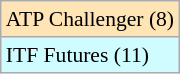<table class=wikitable style=font-size:90%>
<tr bgcolor=moccasin>
<td>ATP Challenger (8)</td>
</tr>
<tr bgcolor=CFFCFF>
<td>ITF Futures (11)</td>
</tr>
</table>
